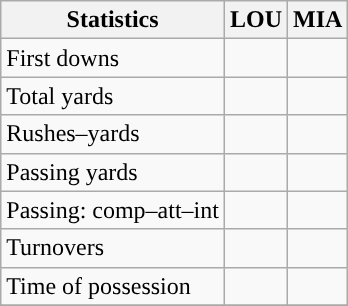<table class="wikitable" style="float: left;">
<tr>
<th>Statistics</th>
<th>LOU</th>
<th>MIA</th>
</tr>
<tr>
<td>First downs</td>
<td></td>
<td></td>
</tr>
<tr>
<td>Total yards</td>
<td></td>
<td></td>
</tr>
<tr>
<td>Rushes–yards</td>
<td></td>
<td></td>
</tr>
<tr>
<td>Passing yards</td>
<td></td>
<td></td>
</tr>
<tr>
<td>Passing: comp–att–int</td>
<td></td>
<td></td>
</tr>
<tr>
<td>Turnovers</td>
<td></td>
<td></td>
</tr>
<tr>
<td>Time of possession</td>
<td></td>
<td></td>
</tr>
<tr>
</tr>
</table>
